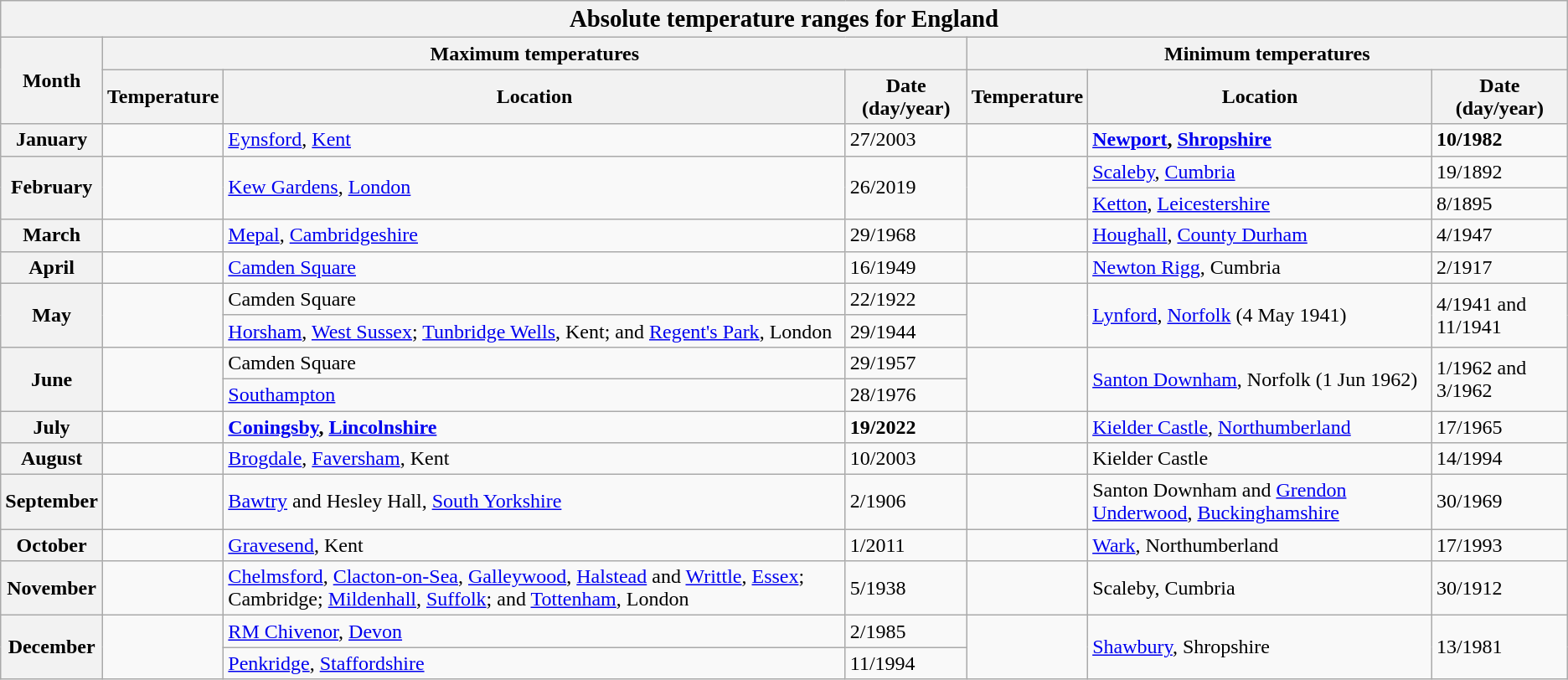<table class="wikitable mw-collapsible">
<tr>
<th colspan="7"><big>Absolute temperature ranges for England</big></th>
</tr>
<tr>
<th rowspan="2">Month</th>
<th colspan="3">Maximum temperatures</th>
<th colspan="3">Minimum temperatures</th>
</tr>
<tr>
<th>Temperature</th>
<th>Location</th>
<th>Date (day/year)</th>
<th>Temperature</th>
<th>Location</th>
<th>Date (day/year)</th>
</tr>
<tr>
<th>January</th>
<td style="text-align:right;"></td>
<td><a href='#'>Eynsford</a>, <a href='#'>Kent</a></td>
<td>27/2003</td>
<td style="text-align:right;"><strong></strong></td>
<td><strong><a href='#'>Newport</a>, <a href='#'>Shropshire</a></strong></td>
<td><strong>10/1982</strong></td>
</tr>
<tr>
<th rowspan="2">February</th>
<td rowspan="2" style="text-align:right;"></td>
<td rowspan="2"><a href='#'>Kew Gardens</a>, <a href='#'>London</a></td>
<td rowspan="2">26/2019</td>
<td rowspan="2" style="text-align:right;"></td>
<td><a href='#'>Scaleby</a>, <a href='#'>Cumbria</a></td>
<td>19/1892</td>
</tr>
<tr>
<td><a href='#'>Ketton</a>, <a href='#'>Leicestershire</a></td>
<td>8/1895</td>
</tr>
<tr>
<th>March</th>
<td style="text-align:right;"></td>
<td><a href='#'>Mepal</a>, <a href='#'>Cambridgeshire</a></td>
<td>29/1968</td>
<td style="text-align:right;"></td>
<td><a href='#'>Houghall</a>, <a href='#'>County Durham</a></td>
<td>4/1947</td>
</tr>
<tr>
<th>April</th>
<td style="text-align:right;"></td>
<td><a href='#'>Camden Square</a></td>
<td>16/1949</td>
<td style="text-align:right;"></td>
<td><a href='#'>Newton Rigg</a>, Cumbria</td>
<td>2/1917</td>
</tr>
<tr>
<th rowspan="2">May</th>
<td rowspan="2" style="text-align:right;"></td>
<td>Camden Square</td>
<td>22/1922</td>
<td rowspan="2" style="text-align:right;"></td>
<td rowspan="2"><a href='#'>Lynford</a>, <a href='#'>Norfolk</a> (4 May 1941)</td>
<td rowspan="2">4/1941 and 11/1941</td>
</tr>
<tr>
<td><a href='#'>Horsham</a>, <a href='#'>West Sussex</a>; <a href='#'>Tunbridge Wells</a>, Kent; and <a href='#'>Regent's Park</a>, London</td>
<td>29/1944</td>
</tr>
<tr>
<th rowspan="2">June</th>
<td rowspan="2" style="text-align:right;"></td>
<td>Camden Square</td>
<td>29/1957</td>
<td rowspan="2" style="text-align:right;"></td>
<td rowspan="2"><a href='#'>Santon Downham</a>, Norfolk (1 Jun 1962)</td>
<td rowspan="2">1/1962 and 3/1962</td>
</tr>
<tr>
<td><a href='#'>Southampton</a></td>
<td>28/1976</td>
</tr>
<tr>
<th>July</th>
<td style="text-align:right;"><strong></strong></td>
<td><strong><a href='#'>Coningsby</a>, <a href='#'>Lincolnshire</a></strong></td>
<td><strong>19/2022</strong></td>
<td style="text-align:right;"></td>
<td><a href='#'>Kielder Castle</a>, <a href='#'>Northumberland</a></td>
<td>17/1965</td>
</tr>
<tr>
<th>August</th>
<td style="text-align:right;"></td>
<td><a href='#'>Brogdale</a>, <a href='#'>Faversham</a>, Kent</td>
<td>10/2003</td>
<td style="text-align:right;"></td>
<td>Kielder Castle</td>
<td>14/1994</td>
</tr>
<tr>
<th>September</th>
<td style="text-align:right;"></td>
<td><a href='#'>Bawtry</a> and Hesley Hall, <a href='#'>South Yorkshire</a></td>
<td>2/1906</td>
<td style="text-align:right;"></td>
<td>Santon Downham and <a href='#'>Grendon Underwood</a>, <a href='#'>Buckinghamshire</a></td>
<td>30/1969</td>
</tr>
<tr>
<th>October</th>
<td style="text-align:right;"></td>
<td><a href='#'>Gravesend</a>, Kent</td>
<td>1/2011</td>
<td style="text-align:right;"></td>
<td><a href='#'>Wark</a>, Northumberland</td>
<td>17/1993</td>
</tr>
<tr>
<th>November</th>
<td style="text-align:right;"></td>
<td><a href='#'>Chelmsford</a>, <a href='#'>Clacton-on-Sea</a>, <a href='#'>Galleywood</a>, <a href='#'>Halstead</a> and <a href='#'>Writtle</a>, <a href='#'>Essex</a>; Cambridge; <a href='#'>Mildenhall</a>, <a href='#'>Suffolk</a>; and <a href='#'>Tottenham</a>, London</td>
<td>5/1938</td>
<td style="text-align:right;"></td>
<td>Scaleby, Cumbria</td>
<td>30/1912</td>
</tr>
<tr>
<th rowspan="2">December</th>
<td rowspan="2" style="text-align:right;"></td>
<td><a href='#'>RM Chivenor</a>, <a href='#'>Devon</a></td>
<td>2/1985</td>
<td rowspan="2" style="text-align:right;"></td>
<td rowspan="2"><a href='#'>Shawbury</a>, Shropshire</td>
<td rowspan="2">13/1981</td>
</tr>
<tr>
<td><a href='#'>Penkridge</a>, <a href='#'>Staffordshire</a></td>
<td>11/1994</td>
</tr>
</table>
